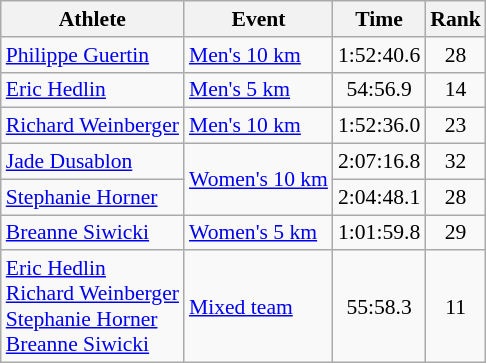<table class="wikitable" style="font-size:90%;">
<tr>
<th>Athlete</th>
<th>Event</th>
<th>Time</th>
<th>Rank</th>
</tr>
<tr align=center>
<td align=left><a href='#'>Philippe Guertin</a></td>
<td align=left><a href='#'>Men's 10 km</a></td>
<td>1:52:40.6</td>
<td>28</td>
</tr>
<tr align=center>
<td align=left><a href='#'>Eric Hedlin</a></td>
<td align=left><a href='#'>Men's 5 km</a></td>
<td>54:56.9</td>
<td>14</td>
</tr>
<tr align=center>
<td align=left><a href='#'>Richard Weinberger</a></td>
<td align=left><a href='#'>Men's 10 km</a></td>
<td>1:52:36.0</td>
<td>23</td>
</tr>
<tr align=center>
<td align=left><a href='#'>Jade Dusablon</a></td>
<td align=left rowspan=2><a href='#'>Women's 10 km</a></td>
<td>2:07:16.8</td>
<td>32</td>
</tr>
<tr align=center>
<td align=left><a href='#'>Stephanie Horner</a></td>
<td>2:04:48.1</td>
<td>28</td>
</tr>
<tr align=center>
<td align=left><a href='#'>Breanne Siwicki</a></td>
<td align=left><a href='#'>Women's 5 km</a></td>
<td>1:01:59.8</td>
<td>29</td>
</tr>
<tr align=center>
<td align=left><a href='#'>Eric Hedlin</a><br><a href='#'>Richard Weinberger</a><br><a href='#'>Stephanie Horner</a><br><a href='#'>Breanne Siwicki</a></td>
<td align=left><a href='#'>Mixed team</a></td>
<td>55:58.3</td>
<td>11</td>
</tr>
</table>
